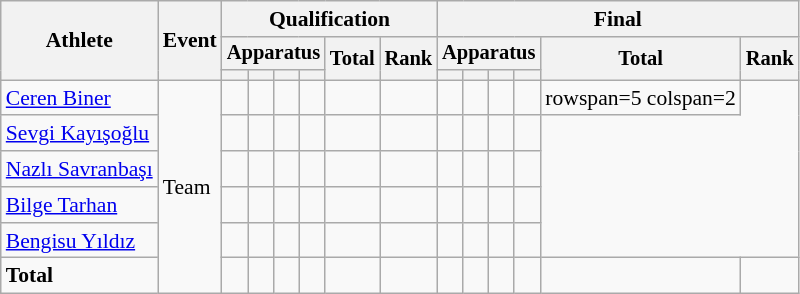<table class="wikitable" style="font-size:90%">
<tr>
<th rowspan=3>Athlete</th>
<th rowspan=3>Event</th>
<th colspan=6>Qualification</th>
<th colspan=6>Final</th>
</tr>
<tr style="font-size:95%">
<th colspan=4>Apparatus</th>
<th rowspan=2>Total</th>
<th rowspan=2>Rank</th>
<th colspan=4>Apparatus</th>
<th rowspan=2>Total</th>
<th rowspan=2>Rank</th>
</tr>
<tr style="font-size:95%">
<th></th>
<th></th>
<th></th>
<th></th>
<th></th>
<th></th>
<th></th>
<th></th>
</tr>
<tr align=center>
<td align=left><a href='#'>Ceren Biner</a></td>
<td align=left rowspan=6>Team</td>
<td></td>
<td></td>
<td></td>
<td></td>
<td></td>
<td></td>
<td></td>
<td></td>
<td></td>
<td></td>
<td>rowspan=5 colspan=2</td>
</tr>
<tr align=center>
<td align=left><a href='#'>Sevgi Kayışoğlu</a></td>
<td></td>
<td></td>
<td></td>
<td></td>
<td></td>
<td></td>
<td></td>
<td></td>
<td></td>
<td></td>
</tr>
<tr align=center>
<td align=left><a href='#'>Nazlı Savranbaşı</a></td>
<td></td>
<td></td>
<td></td>
<td></td>
<td></td>
<td></td>
<td></td>
<td></td>
<td></td>
<td></td>
</tr>
<tr align=center>
<td align=left><a href='#'>Bilge Tarhan</a></td>
<td></td>
<td></td>
<td></td>
<td></td>
<td></td>
<td></td>
<td></td>
<td></td>
<td></td>
<td></td>
</tr>
<tr align=center>
<td align=left><a href='#'>Bengisu Yıldız</a></td>
<td></td>
<td></td>
<td></td>
<td></td>
<td></td>
<td></td>
<td></td>
<td></td>
<td></td>
<td></td>
</tr>
<tr align=center>
<td align=left><strong>Total</strong></td>
<td></td>
<td></td>
<td></td>
<td></td>
<td></td>
<td></td>
<td></td>
<td></td>
<td></td>
<td></td>
<td></td>
<td></td>
</tr>
</table>
